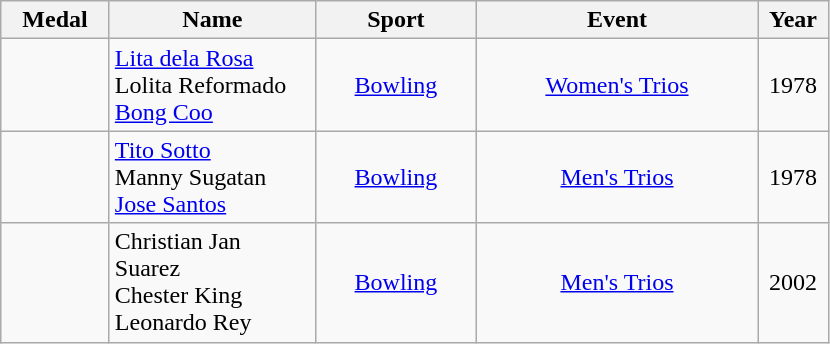<table class="wikitable"  style="font-size:100%;  text-align:center;">
<tr>
<th width="65">Medal</th>
<th width="130">Name</th>
<th width="100">Sport</th>
<th width="180">Event</th>
<th width="40">Year</th>
</tr>
<tr>
<td></td>
<td align=left><a href='#'>Lita dela Rosa</a><br>Lolita Reformado<br><a href='#'>Bong Coo</a></td>
<td><a href='#'>Bowling</a></td>
<td><a href='#'>Women's Trios</a></td>
<td>1978</td>
</tr>
<tr>
<td></td>
<td align=left><a href='#'>Tito Sotto</a><br>Manny Sugatan<br><a href='#'>Jose Santos</a></td>
<td><a href='#'>Bowling</a></td>
<td><a href='#'>Men's Trios</a></td>
<td>1978</td>
</tr>
<tr>
<td></td>
<td align=left>Christian Jan Suarez<br>Chester King<br>Leonardo Rey</td>
<td><a href='#'>Bowling</a></td>
<td><a href='#'>Men's Trios</a></td>
<td>2002</td>
</tr>
</table>
